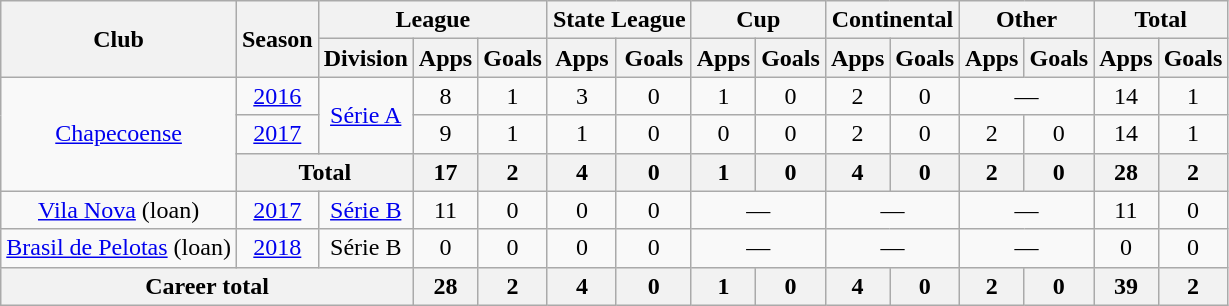<table class="wikitable" style="text-align:center">
<tr>
<th rowspan="2">Club</th>
<th rowspan="2">Season</th>
<th colspan="3">League</th>
<th colspan="2">State League</th>
<th colspan="2">Cup</th>
<th colspan="2">Continental</th>
<th colspan="2">Other</th>
<th colspan="2">Total</th>
</tr>
<tr>
<th>Division</th>
<th>Apps</th>
<th>Goals</th>
<th>Apps</th>
<th>Goals</th>
<th>Apps</th>
<th>Goals</th>
<th>Apps</th>
<th>Goals</th>
<th>Apps</th>
<th>Goals</th>
<th>Apps</th>
<th>Goals</th>
</tr>
<tr>
<td rowspan="3"><a href='#'>Chapecoense</a></td>
<td><a href='#'>2016</a></td>
<td rowspan="2"><a href='#'>Série A</a></td>
<td>8</td>
<td>1</td>
<td>3</td>
<td>0</td>
<td>1</td>
<td>0</td>
<td>2</td>
<td>0</td>
<td colspan="2">—</td>
<td>14</td>
<td>1</td>
</tr>
<tr>
<td><a href='#'>2017</a></td>
<td>9</td>
<td>1</td>
<td>1</td>
<td>0</td>
<td>0</td>
<td>0</td>
<td>2</td>
<td>0</td>
<td>2</td>
<td>0</td>
<td>14</td>
<td>1</td>
</tr>
<tr>
<th colspan="2">Total</th>
<th>17</th>
<th>2</th>
<th>4</th>
<th>0</th>
<th>1</th>
<th>0</th>
<th>4</th>
<th>0</th>
<th>2</th>
<th>0</th>
<th>28</th>
<th>2</th>
</tr>
<tr>
<td><a href='#'>Vila Nova</a> (loan)</td>
<td><a href='#'>2017</a></td>
<td><a href='#'>Série B</a></td>
<td>11</td>
<td>0</td>
<td>0</td>
<td>0</td>
<td colspan="2">—</td>
<td colspan="2">—</td>
<td colspan="2">—</td>
<td>11</td>
<td>0</td>
</tr>
<tr>
<td><a href='#'>Brasil de Pelotas</a> (loan)</td>
<td><a href='#'>2018</a></td>
<td>Série B</td>
<td>0</td>
<td>0</td>
<td>0</td>
<td>0</td>
<td colspan="2">—</td>
<td colspan="2">—</td>
<td colspan="2">—</td>
<td>0</td>
<td>0</td>
</tr>
<tr>
<th colspan="3">Career total</th>
<th>28</th>
<th>2</th>
<th>4</th>
<th>0</th>
<th>1</th>
<th>0</th>
<th>4</th>
<th>0</th>
<th>2</th>
<th>0</th>
<th>39</th>
<th>2</th>
</tr>
</table>
